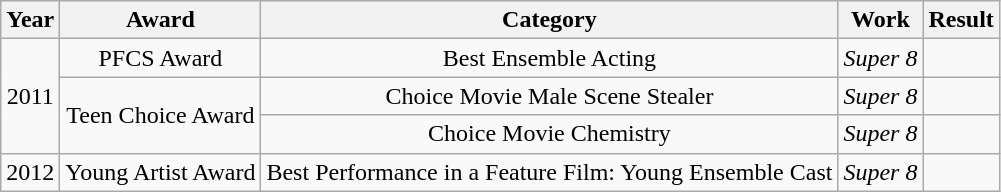<table class=wikitable style=text-align:center>
<tr>
<th>Year</th>
<th>Award</th>
<th>Category</th>
<th>Work</th>
<th>Result</th>
</tr>
<tr>
<td rowspan=3>2011</td>
<td>PFCS Award</td>
<td>Best Ensemble Acting</td>
<td><em>Super 8</em></td>
<td></td>
</tr>
<tr>
<td rowspan=2>Teen Choice Award</td>
<td>Choice Movie Male Scene Stealer</td>
<td><em>Super 8</em></td>
<td></td>
</tr>
<tr>
<td>Choice Movie Chemistry</td>
<td><em>Super 8</em></td>
<td></td>
</tr>
<tr>
<td>2012</td>
<td>Young Artist Award</td>
<td>Best Performance in a Feature Film: Young Ensemble Cast</td>
<td><em>Super 8</em></td>
<td></td>
</tr>
</table>
